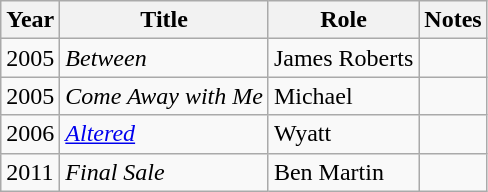<table class="wikitable sortable">
<tr>
<th>Year</th>
<th>Title</th>
<th>Role</th>
<th class="unsortable">Notes</th>
</tr>
<tr>
<td>2005</td>
<td><em>Between</em></td>
<td>James Roberts</td>
<td></td>
</tr>
<tr>
<td>2005</td>
<td><em>Come Away with Me</em></td>
<td>Michael</td>
<td></td>
</tr>
<tr>
<td>2006</td>
<td><em><a href='#'>Altered</a></em></td>
<td>Wyatt</td>
<td></td>
</tr>
<tr>
<td>2011</td>
<td><em>Final Sale</em></td>
<td>Ben Martin</td>
<td></td>
</tr>
</table>
